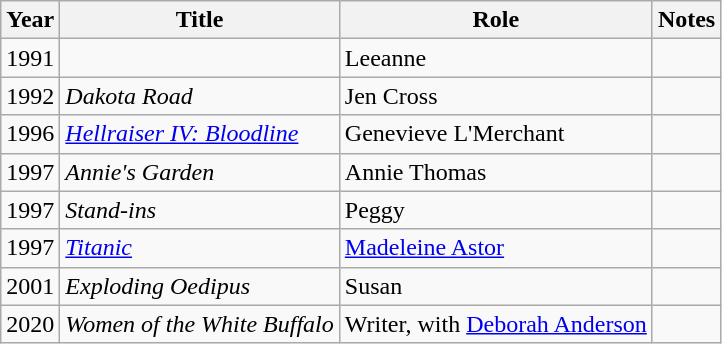<table class="wikitable sortable">
<tr>
<th>Year</th>
<th>Title</th>
<th>Role</th>
<th class="unsortable">Notes</th>
</tr>
<tr>
<td>1991</td>
<td><em></em></td>
<td>Leeanne</td>
<td></td>
</tr>
<tr>
<td>1992</td>
<td><em>Dakota Road</em></td>
<td>Jen Cross</td>
<td></td>
</tr>
<tr>
<td>1996</td>
<td><em><a href='#'>Hellraiser IV: Bloodline</a></em></td>
<td>Genevieve L'Merchant</td>
<td></td>
</tr>
<tr>
<td>1997</td>
<td><em>Annie's Garden</em></td>
<td>Annie Thomas</td>
<td></td>
</tr>
<tr>
<td>1997</td>
<td><em>Stand-ins</em></td>
<td>Peggy</td>
<td></td>
</tr>
<tr>
<td>1997</td>
<td><em><a href='#'>Titanic</a></em></td>
<td><a href='#'>Madeleine Astor</a></td>
<td></td>
</tr>
<tr>
<td>2001</td>
<td><em>Exploding Oedipus</em></td>
<td>Susan</td>
<td></td>
</tr>
<tr>
<td>2020</td>
<td><em>Women of the White Buffalo</em></td>
<td>Writer, with <a href='#'>Deborah Anderson</a></td>
<td></td>
</tr>
</table>
